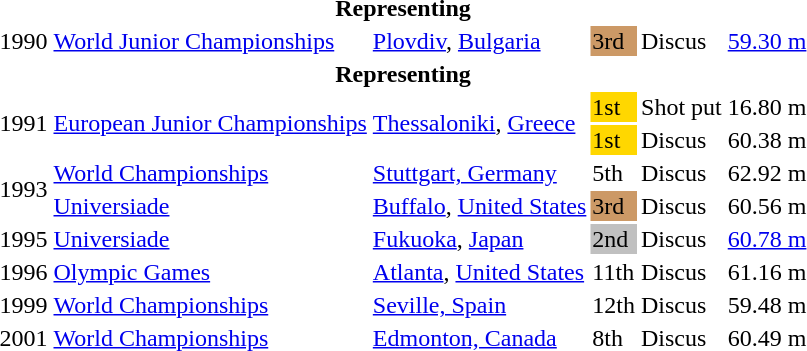<table>
<tr>
<th colspan="6">Representing </th>
</tr>
<tr>
<td>1990</td>
<td><a href='#'>World Junior Championships</a></td>
<td><a href='#'>Plovdiv</a>, <a href='#'>Bulgaria</a></td>
<td bgcolor="cc9966">3rd</td>
<td>Discus</td>
<td><a href='#'>59.30 m</a></td>
</tr>
<tr>
<th colspan="6">Representing </th>
</tr>
<tr>
<td rowspan=2>1991</td>
<td rowspan=2><a href='#'>European Junior Championships</a></td>
<td rowspan=2><a href='#'>Thessaloniki</a>, <a href='#'>Greece</a></td>
<td bgcolor="gold">1st</td>
<td>Shot put</td>
<td>16.80 m</td>
</tr>
<tr>
<td bgcolor="gold">1st</td>
<td>Discus</td>
<td>60.38 m</td>
</tr>
<tr>
<td rowspan=2>1993</td>
<td><a href='#'>World Championships</a></td>
<td><a href='#'>Stuttgart, Germany</a></td>
<td>5th</td>
<td>Discus</td>
<td>62.92 m</td>
</tr>
<tr>
<td><a href='#'>Universiade</a></td>
<td><a href='#'>Buffalo</a>, <a href='#'>United States</a></td>
<td bgcolor="cc9966">3rd</td>
<td>Discus</td>
<td>60.56 m</td>
</tr>
<tr>
<td>1995</td>
<td><a href='#'>Universiade</a></td>
<td><a href='#'>Fukuoka</a>, <a href='#'>Japan</a></td>
<td bgcolor="silver">2nd</td>
<td>Discus</td>
<td><a href='#'>60.78 m</a></td>
</tr>
<tr>
<td>1996</td>
<td><a href='#'>Olympic Games</a></td>
<td><a href='#'>Atlanta</a>, <a href='#'>United States</a></td>
<td>11th</td>
<td>Discus</td>
<td>61.16 m</td>
</tr>
<tr>
<td>1999</td>
<td><a href='#'>World Championships</a></td>
<td><a href='#'>Seville, Spain</a></td>
<td>12th</td>
<td>Discus</td>
<td>59.48 m</td>
</tr>
<tr>
<td>2001</td>
<td><a href='#'>World Championships</a></td>
<td><a href='#'>Edmonton, Canada</a></td>
<td>8th</td>
<td>Discus</td>
<td>60.49 m</td>
</tr>
</table>
